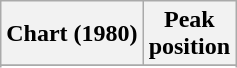<table class="wikitable unsortable plainrowheaders">
<tr>
<th scope="col">Chart (1980)</th>
<th scope="col">Peak<br>position</th>
</tr>
<tr>
</tr>
<tr>
</tr>
</table>
